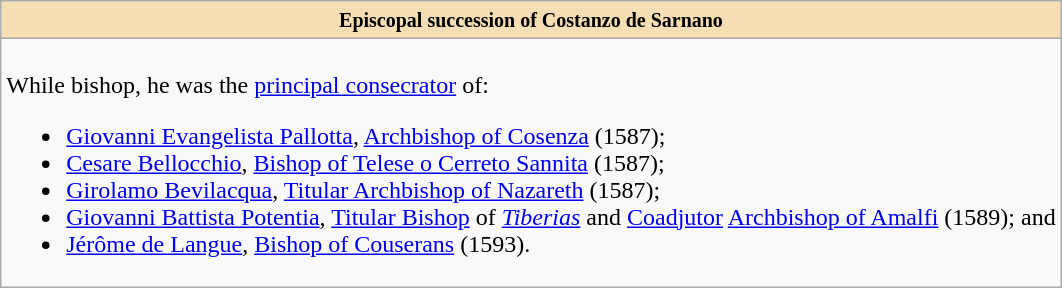<table role="presentation" class="wikitable mw-collapsible mw-collapsed"|>
<tr>
<th style="background:#F5DEB3"><small>Episcopal succession of Costanzo de Sarnano</small></th>
</tr>
<tr>
<td><br>While bishop, he was the <a href='#'>principal consecrator</a> of:<ul><li><a href='#'>Giovanni Evangelista Pallotta</a>, <a href='#'>Archbishop of Cosenza</a> (1587);</li><li><a href='#'>Cesare Bellocchio</a>, <a href='#'>Bishop of Telese o Cerreto Sannita</a> (1587);</li><li><a href='#'>Girolamo Bevilacqua</a>, <a href='#'>Titular Archbishop of Nazareth</a> (1587);</li><li><a href='#'>Giovanni Battista Potentia</a>, <a href='#'>Titular Bishop</a> of <em><a href='#'>Tiberias</a></em> and <a href='#'>Coadjutor</a> <a href='#'>Archbishop of Amalfi</a> (1589); and</li><li><a href='#'>Jérôme de Langue</a>, <a href='#'>Bishop of Couserans</a> (1593).</li></ul></td>
</tr>
</table>
